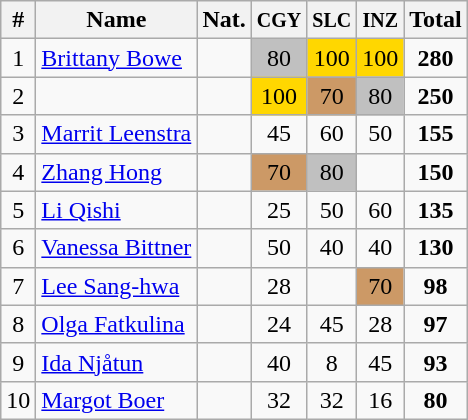<table class="wikitable" style="text-align:center;">
<tr>
<th>#</th>
<th>Name</th>
<th>Nat.</th>
<th><small>CGY</small></th>
<th><small>SLC</small></th>
<th><small>INZ</small></th>
<th>Total</th>
</tr>
<tr>
<td>1</td>
<td align=left><a href='#'>Brittany Bowe</a></td>
<td></td>
<td bgcolor=silver>80</td>
<td bgcolor=gold>100</td>
<td bgcolor=gold>100</td>
<td><strong>280</strong></td>
</tr>
<tr>
<td>2</td>
<td align=left></td>
<td></td>
<td bgcolor=gold>100</td>
<td bgcolor=cc9966>70</td>
<td bgcolor=silver>80</td>
<td><strong>250</strong></td>
</tr>
<tr>
<td>3</td>
<td align=left><a href='#'>Marrit Leenstra</a></td>
<td></td>
<td>45</td>
<td>60</td>
<td>50</td>
<td><strong>155</strong></td>
</tr>
<tr>
<td>4</td>
<td align=left><a href='#'>Zhang Hong</a></td>
<td></td>
<td bgcolor=cc9966>70</td>
<td bgcolor=silver>80</td>
<td></td>
<td><strong>150</strong></td>
</tr>
<tr>
<td>5</td>
<td align=left><a href='#'>Li Qishi</a></td>
<td></td>
<td>25</td>
<td>50</td>
<td>60</td>
<td><strong>135</strong></td>
</tr>
<tr>
<td>6</td>
<td align=left><a href='#'>Vanessa Bittner</a></td>
<td></td>
<td>50</td>
<td>40</td>
<td>40</td>
<td><strong>130</strong></td>
</tr>
<tr>
<td>7</td>
<td align=left><a href='#'>Lee Sang-hwa</a></td>
<td></td>
<td>28</td>
<td></td>
<td bgcolor=cc9966>70</td>
<td><strong>98</strong></td>
</tr>
<tr>
<td>8</td>
<td align=left><a href='#'>Olga Fatkulina</a></td>
<td></td>
<td>24</td>
<td>45</td>
<td>28</td>
<td><strong>97</strong></td>
</tr>
<tr>
<td>9</td>
<td align=left><a href='#'>Ida Njåtun</a></td>
<td></td>
<td>40</td>
<td>8</td>
<td>45</td>
<td><strong>93</strong></td>
</tr>
<tr>
<td>10</td>
<td align=left><a href='#'>Margot Boer</a></td>
<td></td>
<td>32</td>
<td>32</td>
<td>16</td>
<td><strong>80</strong></td>
</tr>
</table>
